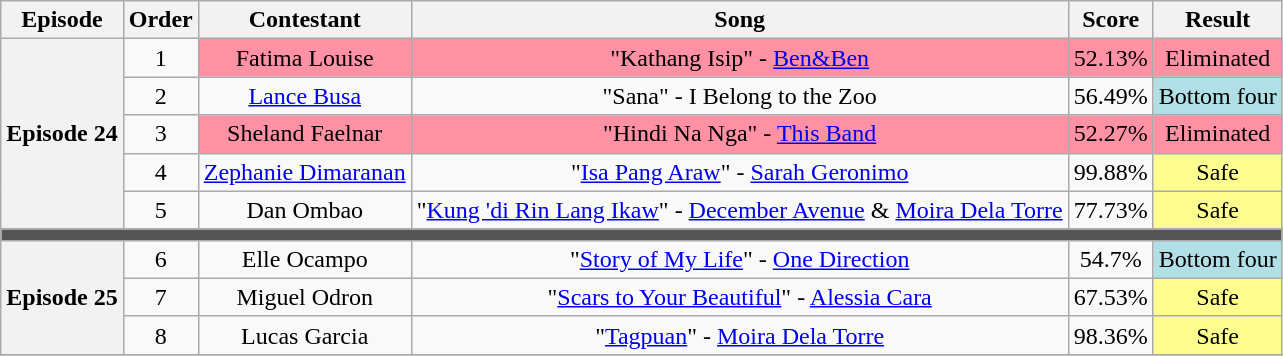<table class="wikitable sortable" style="text-align:center; width:auto;">
<tr>
<th>Episode</th>
<th scope="col">Order</th>
<th scope="col">Contestant</th>
<th scope="col">Song</th>
<th scope="col">Score</th>
<th scope="col">Result</th>
</tr>
<tr>
<th rowspan="5"><strong>Episode 24</strong><br><small></small></th>
<td>1</td>
<td style="background:#FF91A4;">Fatima Louise</td>
<td style="background:#FF91A4;">"Kathang Isip" - <a href='#'>Ben&Ben</a></td>
<td style="background:#FF91A4;">52.13%</td>
<td style="background:#FF91A4;">Eliminated</td>
</tr>
<tr>
<td>2</td>
<td><a href='#'>Lance Busa</a></td>
<td>"Sana" - I Belong to the Zoo</td>
<td>56.49%</td>
<td style="background:#b0e0e6;">Bottom four</td>
</tr>
<tr>
<td>3</td>
<td style="background:#FF91A4;">Sheland Faelnar</td>
<td style="background:#FF91A4;">"Hindi Na Nga" - <a href='#'>This Band</a></td>
<td style="background:#FF91A4;">52.27%</td>
<td style="background:#FF91A4;">Eliminated</td>
</tr>
<tr>
<td>4</td>
<td><a href='#'>Zephanie Dimaranan</a></td>
<td>"<a href='#'>Isa Pang Araw</a>" - <a href='#'>Sarah Geronimo</a></td>
<td>99.88%</td>
<td style="background:#FDFC8F;">Safe</td>
</tr>
<tr>
<td>5</td>
<td>Dan Ombao</td>
<td>"<a href='#'>Kung 'di Rin Lang Ikaw</a>" - <a href='#'>December Avenue</a> & <a href='#'>Moira Dela Torre</a></td>
<td>77.73%</td>
<td style="background:#FDFC8F;">Safe</td>
</tr>
<tr>
<td colspan="6" style="background:#555"></td>
</tr>
<tr>
<th rowspan="3"><strong>Episode 25</strong><br><small></small></th>
<td>6</td>
<td>Elle Ocampo</td>
<td>"<a href='#'>Story of My Life</a>" - <a href='#'>One Direction</a></td>
<td>54.7%</td>
<td style="background:#b0e0e6;">Bottom four</td>
</tr>
<tr>
<td>7</td>
<td>Miguel Odron</td>
<td>"<a href='#'>Scars to Your Beautiful</a>" - <a href='#'>Alessia Cara</a></td>
<td>67.53%</td>
<td style="background:#FDFC8F;">Safe</td>
</tr>
<tr>
<td>8</td>
<td>Lucas Garcia</td>
<td>"<a href='#'>Tagpuan</a>" - <a href='#'>Moira Dela Torre</a></td>
<td>98.36%</td>
<td style="background:#FDFC8F;">Safe</td>
</tr>
<tr>
</tr>
</table>
